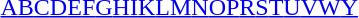<table id="toc" class="toc" summary="Class">
<tr>
<th></th>
</tr>
<tr>
<td style="text-align:center;"><a href='#'>A</a><a href='#'>B</a><a href='#'>C</a><a href='#'>D</a><a href='#'>E</a><a href='#'>F</a><a href='#'>G</a><a href='#'>H</a><a href='#'>I</a><a href='#'>K</a><a href='#'>L</a><a href='#'>M</a><a href='#'>N</a><a href='#'>O</a><a href='#'>P</a><a href='#'>R</a><a href='#'>S</a><a href='#'>T</a><a href='#'>U</a><a href='#'>V</a><a href='#'>W</a><a href='#'>Y</a></td>
</tr>
</table>
